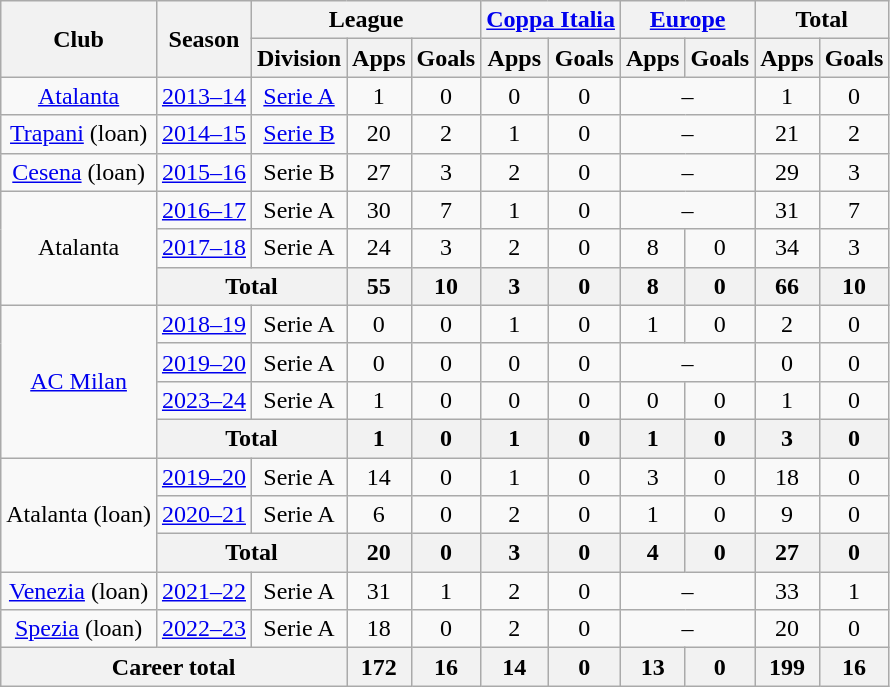<table class="wikitable" style="text-align: center;">
<tr>
<th rowspan="2">Club</th>
<th rowspan="2">Season</th>
<th colspan="3">League</th>
<th colspan="2"><a href='#'>Coppa Italia</a></th>
<th colspan="2"><a href='#'>Europe</a></th>
<th colspan="2">Total</th>
</tr>
<tr>
<th>Division</th>
<th>Apps</th>
<th>Goals</th>
<th>Apps</th>
<th>Goals</th>
<th>Apps</th>
<th>Goals</th>
<th>Apps</th>
<th>Goals</th>
</tr>
<tr>
<td><a href='#'>Atalanta</a></td>
<td><a href='#'>2013–14</a></td>
<td><a href='#'>Serie A</a></td>
<td>1</td>
<td>0</td>
<td>0</td>
<td>0</td>
<td colspan="2">–</td>
<td>1</td>
<td>0</td>
</tr>
<tr>
<td><a href='#'>Trapani</a> (loan)</td>
<td><a href='#'>2014–15</a></td>
<td><a href='#'>Serie B</a></td>
<td>20</td>
<td>2</td>
<td>1</td>
<td>0</td>
<td colspan="2">–</td>
<td>21</td>
<td>2</td>
</tr>
<tr>
<td><a href='#'>Cesena</a> (loan)</td>
<td><a href='#'>2015–16</a></td>
<td>Serie B</td>
<td>27</td>
<td>3</td>
<td>2</td>
<td>0</td>
<td colspan="2">–</td>
<td>29</td>
<td>3</td>
</tr>
<tr>
<td rowspan="3">Atalanta</td>
<td><a href='#'>2016–17</a></td>
<td>Serie A</td>
<td>30</td>
<td>7</td>
<td>1</td>
<td>0</td>
<td colspan="2">–</td>
<td>31</td>
<td>7</td>
</tr>
<tr>
<td><a href='#'>2017–18</a></td>
<td>Serie A</td>
<td>24</td>
<td>3</td>
<td>2</td>
<td>0</td>
<td>8</td>
<td>0</td>
<td>34</td>
<td>3</td>
</tr>
<tr>
<th colspan="2">Total</th>
<th>55</th>
<th>10</th>
<th>3</th>
<th>0</th>
<th>8</th>
<th>0</th>
<th>66</th>
<th>10</th>
</tr>
<tr>
<td rowspan="4"><a href='#'>AC Milan</a></td>
<td><a href='#'>2018–19</a></td>
<td>Serie A</td>
<td>0</td>
<td>0</td>
<td>1</td>
<td>0</td>
<td>1</td>
<td>0</td>
<td>2</td>
<td>0</td>
</tr>
<tr>
<td><a href='#'>2019–20</a></td>
<td>Serie A</td>
<td>0</td>
<td>0</td>
<td>0</td>
<td>0</td>
<td colspan="2">–</td>
<td>0</td>
<td>0</td>
</tr>
<tr>
<td><a href='#'>2023–24</a></td>
<td>Serie A</td>
<td>1</td>
<td>0</td>
<td>0</td>
<td>0</td>
<td>0</td>
<td>0</td>
<td>1</td>
<td>0</td>
</tr>
<tr>
<th colspan="2">Total</th>
<th>1</th>
<th>0</th>
<th>1</th>
<th>0</th>
<th>1</th>
<th>0</th>
<th>3</th>
<th>0</th>
</tr>
<tr>
<td rowspan="3">Atalanta (loan)</td>
<td><a href='#'>2019–20</a></td>
<td>Serie A</td>
<td>14</td>
<td>0</td>
<td>1</td>
<td>0</td>
<td>3</td>
<td>0</td>
<td>18</td>
<td>0</td>
</tr>
<tr>
<td><a href='#'>2020–21</a></td>
<td>Serie A</td>
<td>6</td>
<td>0</td>
<td>2</td>
<td>0</td>
<td>1</td>
<td>0</td>
<td>9</td>
<td>0</td>
</tr>
<tr>
<th colspan="2">Total</th>
<th>20</th>
<th>0</th>
<th>3</th>
<th>0</th>
<th>4</th>
<th>0</th>
<th>27</th>
<th>0</th>
</tr>
<tr>
<td><a href='#'>Venezia</a> (loan)</td>
<td><a href='#'>2021–22</a></td>
<td>Serie A</td>
<td>31</td>
<td>1</td>
<td>2</td>
<td>0</td>
<td colspan="2">–</td>
<td>33</td>
<td>1</td>
</tr>
<tr>
<td><a href='#'>Spezia</a> (loan)</td>
<td><a href='#'>2022–23</a></td>
<td>Serie A</td>
<td>18</td>
<td>0</td>
<td>2</td>
<td>0</td>
<td colspan="2">–</td>
<td>20</td>
<td>0</td>
</tr>
<tr>
<th colspan="3">Career total</th>
<th>172</th>
<th>16</th>
<th>14</th>
<th>0</th>
<th>13</th>
<th>0</th>
<th>199</th>
<th>16</th>
</tr>
</table>
